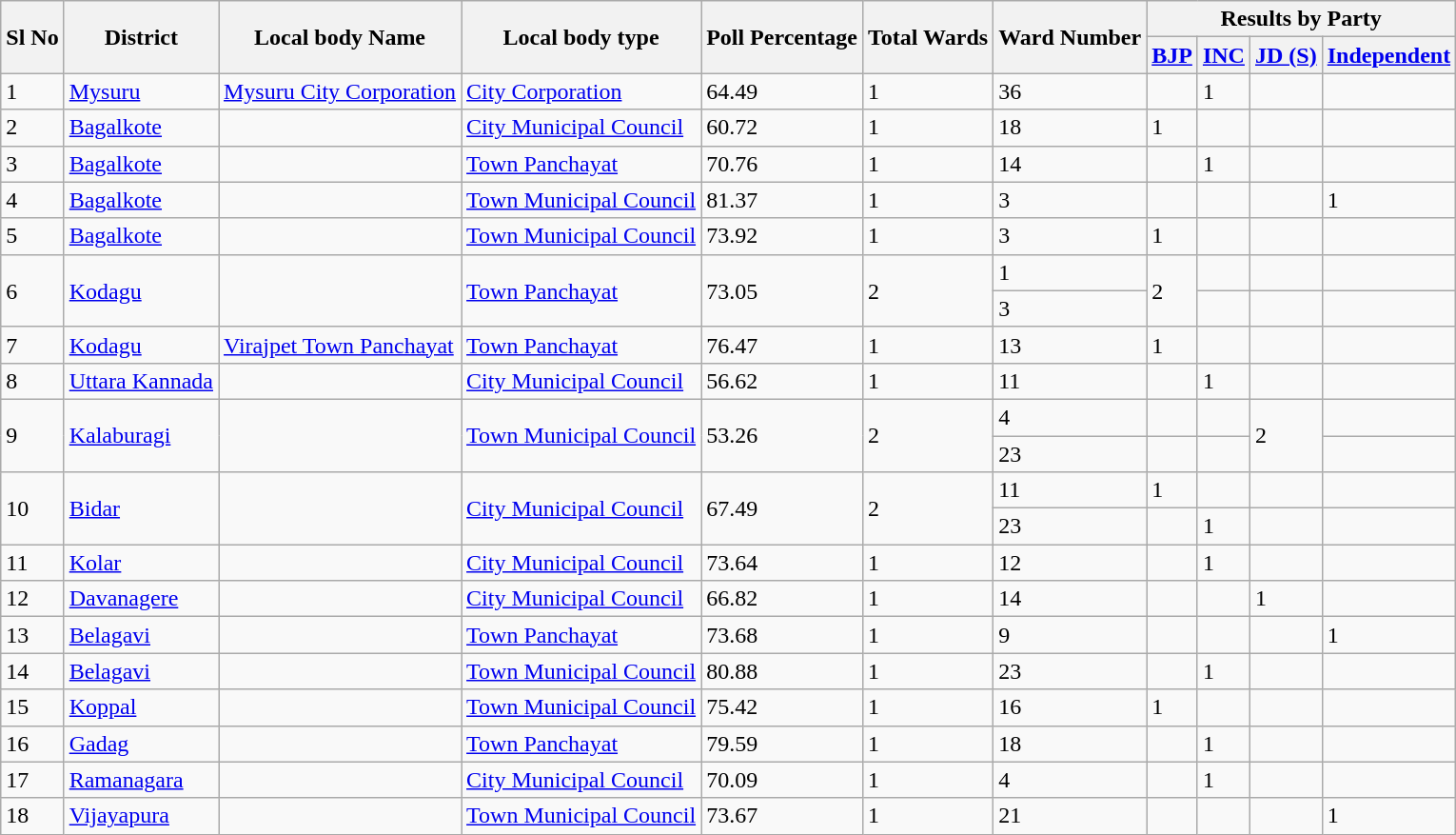<table class="wikitable sortable">
<tr>
<th rowspan="2">Sl No</th>
<th rowspan="2">District</th>
<th rowspan="2">Local body Name</th>
<th rowspan="2">Local body type</th>
<th rowspan="2">Poll Percentage</th>
<th rowspan="2">Total Wards</th>
<th rowspan="2">Ward Number</th>
<th colspan="4">Results by Party</th>
</tr>
<tr>
<th><a href='#'>BJP</a></th>
<th><a href='#'>INC</a></th>
<th><a href='#'>JD (S)</a></th>
<th><a href='#'>Independent</a></th>
</tr>
<tr>
<td>1</td>
<td><a href='#'>Mysuru</a></td>
<td><a href='#'>Mysuru City Corporation</a></td>
<td><a href='#'>City Corporation</a></td>
<td>64.49</td>
<td>1</td>
<td>36</td>
<td></td>
<td>1</td>
<td></td>
<td></td>
</tr>
<tr>
<td>2</td>
<td><a href='#'>Bagalkote</a></td>
<td></td>
<td><a href='#'>City Municipal Council</a></td>
<td>60.72</td>
<td>1</td>
<td>18</td>
<td>1</td>
<td></td>
<td></td>
<td></td>
</tr>
<tr>
<td>3</td>
<td><a href='#'>Bagalkote</a></td>
<td></td>
<td><a href='#'>Town Panchayat</a></td>
<td>70.76</td>
<td>1</td>
<td>14</td>
<td></td>
<td>1</td>
<td></td>
<td></td>
</tr>
<tr>
<td>4</td>
<td><a href='#'>Bagalkote</a></td>
<td></td>
<td><a href='#'>Town Municipal Council</a></td>
<td>81.37</td>
<td>1</td>
<td>3</td>
<td></td>
<td></td>
<td></td>
<td>1</td>
</tr>
<tr>
<td>5</td>
<td><a href='#'>Bagalkote</a></td>
<td></td>
<td><a href='#'>Town Municipal Council</a></td>
<td>73.92</td>
<td>1</td>
<td>3</td>
<td>1</td>
<td></td>
<td></td>
<td></td>
</tr>
<tr>
<td rowspan="2">6</td>
<td rowspan="2"><a href='#'>Kodagu</a></td>
<td rowspan="2"></td>
<td rowspan="2"><a href='#'>Town Panchayat</a></td>
<td rowspan="2">73.05</td>
<td rowspan="2">2</td>
<td>1</td>
<td rowspan="2">2</td>
<td></td>
<td></td>
<td></td>
</tr>
<tr>
<td>3</td>
<td></td>
<td></td>
<td></td>
</tr>
<tr>
<td>7</td>
<td><a href='#'>Kodagu</a></td>
<td><a href='#'>Virajpet Town Panchayat</a></td>
<td><a href='#'>Town Panchayat</a></td>
<td>76.47</td>
<td>1</td>
<td>13</td>
<td>1</td>
<td></td>
<td></td>
<td></td>
</tr>
<tr>
<td>8</td>
<td><a href='#'>Uttara Kannada</a></td>
<td></td>
<td><a href='#'>City Municipal Council</a></td>
<td>56.62</td>
<td>1</td>
<td>11</td>
<td></td>
<td>1</td>
<td></td>
<td></td>
</tr>
<tr>
<td rowspan="2">9</td>
<td rowspan="2"><a href='#'>Kalaburagi</a></td>
<td rowspan="2"></td>
<td rowspan="2"><a href='#'>Town Municipal Council</a></td>
<td rowspan="2">53.26</td>
<td rowspan="2">2</td>
<td>4</td>
<td></td>
<td></td>
<td rowspan="2">2</td>
<td></td>
</tr>
<tr>
<td>23</td>
<td></td>
<td></td>
<td></td>
</tr>
<tr>
<td rowspan="2">10</td>
<td rowspan="2"><a href='#'>Bidar</a></td>
<td rowspan="2"></td>
<td rowspan="2"><a href='#'>City Municipal Council</a></td>
<td rowspan="2">67.49</td>
<td rowspan="2">2</td>
<td>11</td>
<td>1</td>
<td></td>
<td></td>
<td></td>
</tr>
<tr>
<td>23</td>
<td></td>
<td>1</td>
<td></td>
<td></td>
</tr>
<tr>
<td>11</td>
<td><a href='#'>Kolar</a></td>
<td></td>
<td><a href='#'>City Municipal Council</a></td>
<td>73.64</td>
<td>1</td>
<td>12</td>
<td></td>
<td>1</td>
<td></td>
<td></td>
</tr>
<tr>
<td>12</td>
<td><a href='#'>Davanagere</a></td>
<td></td>
<td><a href='#'>City Municipal Council</a></td>
<td>66.82</td>
<td>1</td>
<td>14</td>
<td></td>
<td></td>
<td>1</td>
<td></td>
</tr>
<tr>
<td>13</td>
<td><a href='#'>Belagavi</a></td>
<td></td>
<td><a href='#'>Town Panchayat</a></td>
<td>73.68</td>
<td>1</td>
<td>9</td>
<td></td>
<td></td>
<td></td>
<td>1</td>
</tr>
<tr>
<td>14</td>
<td><a href='#'>Belagavi</a></td>
<td></td>
<td><a href='#'>Town Municipal Council</a></td>
<td>80.88</td>
<td>1</td>
<td>23</td>
<td></td>
<td>1</td>
<td></td>
<td></td>
</tr>
<tr>
<td>15</td>
<td><a href='#'>Koppal</a></td>
<td></td>
<td><a href='#'>Town Municipal Council</a></td>
<td>75.42</td>
<td>1</td>
<td>16</td>
<td>1</td>
<td></td>
<td></td>
<td></td>
</tr>
<tr>
<td>16</td>
<td><a href='#'>Gadag</a></td>
<td></td>
<td><a href='#'>Town Panchayat</a></td>
<td>79.59</td>
<td>1</td>
<td>18</td>
<td></td>
<td>1</td>
<td></td>
<td></td>
</tr>
<tr>
<td>17</td>
<td><a href='#'>Ramanagara</a></td>
<td></td>
<td><a href='#'>City Municipal Council</a></td>
<td>70.09</td>
<td>1</td>
<td>4</td>
<td></td>
<td>1</td>
<td></td>
<td></td>
</tr>
<tr>
<td>18</td>
<td><a href='#'>Vijayapura</a></td>
<td></td>
<td><a href='#'>Town Municipal Council</a></td>
<td>73.67</td>
<td>1</td>
<td>21</td>
<td></td>
<td></td>
<td></td>
<td>1</td>
</tr>
</table>
